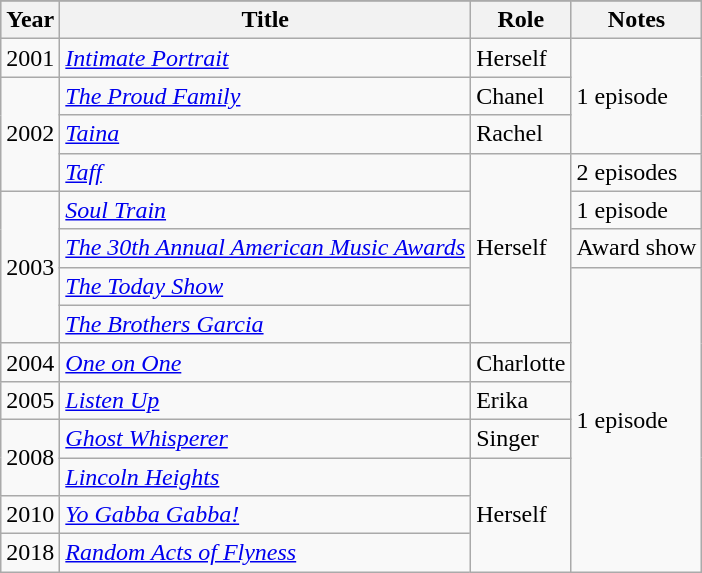<table class="wikitable plainrowheaders sortable">
<tr>
</tr>
<tr style="background:#ccc; text-align:center;">
<th>Year</th>
<th>Title</th>
<th>Role</th>
<th>Notes</th>
</tr>
<tr>
<td>2001</td>
<td><em><a href='#'>Intimate Portrait</a></em></td>
<td>Herself</td>
<td rowspan="3">1 episode</td>
</tr>
<tr>
<td rowspan=3>2002</td>
<td><em><a href='#'>The Proud Family</a></em></td>
<td>Chanel</td>
</tr>
<tr>
<td><em><a href='#'>Taina</a></em></td>
<td>Rachel</td>
</tr>
<tr>
<td><em><a href='#'>Taff</a></em></td>
<td rowspan=5>Herself</td>
<td>2 episodes</td>
</tr>
<tr>
<td rowspan=4>2003</td>
<td><em><a href='#'>Soul Train</a></em></td>
<td>1 episode</td>
</tr>
<tr>
<td><em><a href='#'>The 30th Annual American Music Awards</a></em></td>
<td>Award show</td>
</tr>
<tr>
<td><em><a href='#'>The Today Show</a></em></td>
<td rowspan="8">1 episode</td>
</tr>
<tr>
<td><em><a href='#'>The Brothers Garcia</a></em></td>
</tr>
<tr>
<td>2004</td>
<td><em><a href='#'>One on One</a></em></td>
<td>Charlotte</td>
</tr>
<tr>
<td>2005</td>
<td><em><a href='#'>Listen Up</a></em></td>
<td>Erika</td>
</tr>
<tr>
<td rowspan="2">2008</td>
<td><em><a href='#'>Ghost Whisperer</a></em></td>
<td>Singer</td>
</tr>
<tr>
<td><em> <a href='#'>Lincoln Heights</a></em></td>
<td rowspan="3">Herself</td>
</tr>
<tr>
<td>2010</td>
<td><em><a href='#'>Yo Gabba Gabba!</a></em></td>
</tr>
<tr>
<td>2018</td>
<td><em><a href='#'>Random Acts of Flyness</a></em></td>
</tr>
</table>
